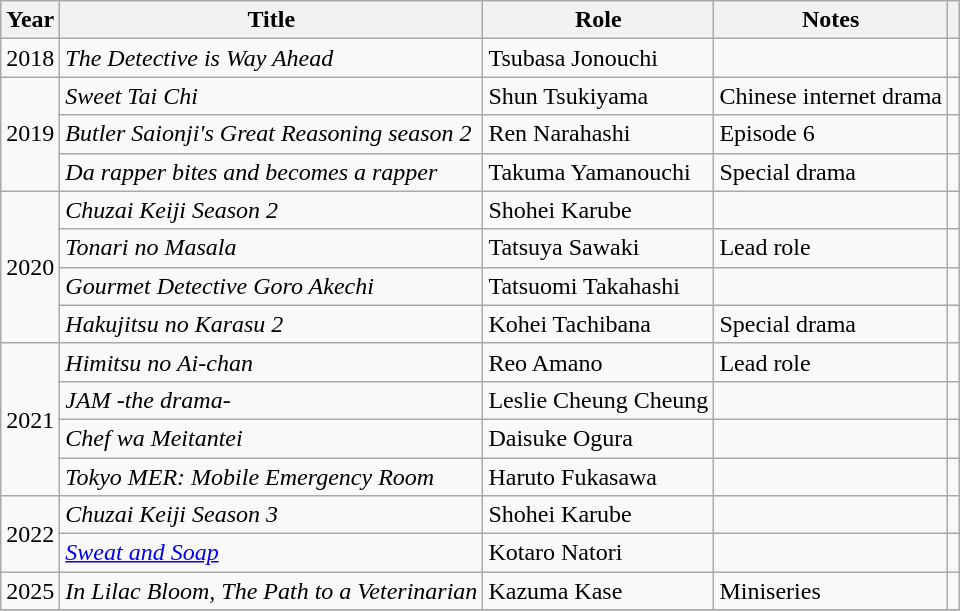<table class="wikitable">
<tr>
<th>Year</th>
<th>Title</th>
<th>Role</th>
<th>Notes</th>
<th></th>
</tr>
<tr>
<td>2018</td>
<td><em>The Detective is Way Ahead</em></td>
<td>Tsubasa Jonouchi</td>
<td></td>
<td></td>
</tr>
<tr>
<td rowspan="3">2019</td>
<td><em>Sweet Tai Chi</em></td>
<td>Shun Tsukiyama</td>
<td>Chinese internet drama</td>
<td></td>
</tr>
<tr>
<td><em>Butler Saionji's Great Reasoning season 2</em></td>
<td>Ren Narahashi</td>
<td>Episode 6</td>
<td></td>
</tr>
<tr>
<td><em>Da rapper bites and becomes a rapper</em></td>
<td>Takuma Yamanouchi</td>
<td>Special drama</td>
<td></td>
</tr>
<tr>
<td rowspan="4">2020</td>
<td><em>Chuzai Keiji Season 2</em></td>
<td>Shohei Karube</td>
<td></td>
<td></td>
</tr>
<tr>
<td><em>Tonari no Masala</em></td>
<td>Tatsuya Sawaki</td>
<td>Lead role</td>
<td></td>
</tr>
<tr>
<td><em>Gourmet Detective Goro Akechi</em></td>
<td>Tatsuomi Takahashi</td>
<td></td>
<td></td>
</tr>
<tr>
<td><em>Hakujitsu no Karasu 2</em></td>
<td>Kohei Tachibana</td>
<td>Special drama</td>
<td></td>
</tr>
<tr>
<td rowspan="4">2021</td>
<td><em>Himitsu no Ai-chan</em></td>
<td>Reo Amano</td>
<td>Lead role</td>
<td></td>
</tr>
<tr>
<td><em>JAM -the drama-</em></td>
<td>Leslie Cheung Cheung</td>
<td></td>
<td></td>
</tr>
<tr>
<td><em>Chef wa Meitantei</em></td>
<td>Daisuke Ogura</td>
<td></td>
<td></td>
</tr>
<tr>
<td><em>Tokyo MER: Mobile Emergency Room</em></td>
<td>Haruto Fukasawa</td>
<td></td>
<td></td>
</tr>
<tr>
<td rowspan="2">2022</td>
<td><em>Chuzai Keiji Season 3</em></td>
<td>Shohei Karube</td>
<td></td>
<td></td>
</tr>
<tr>
<td><em><a href='#'>Sweat and Soap</a></em></td>
<td>Kotaro Natori</td>
<td></td>
<td></td>
</tr>
<tr>
<td>2025</td>
<td><em>In Lilac Bloom, The Path to a Veterinarian</em></td>
<td>Kazuma Kase</td>
<td>Miniseries</td>
<td></td>
</tr>
<tr>
</tr>
</table>
